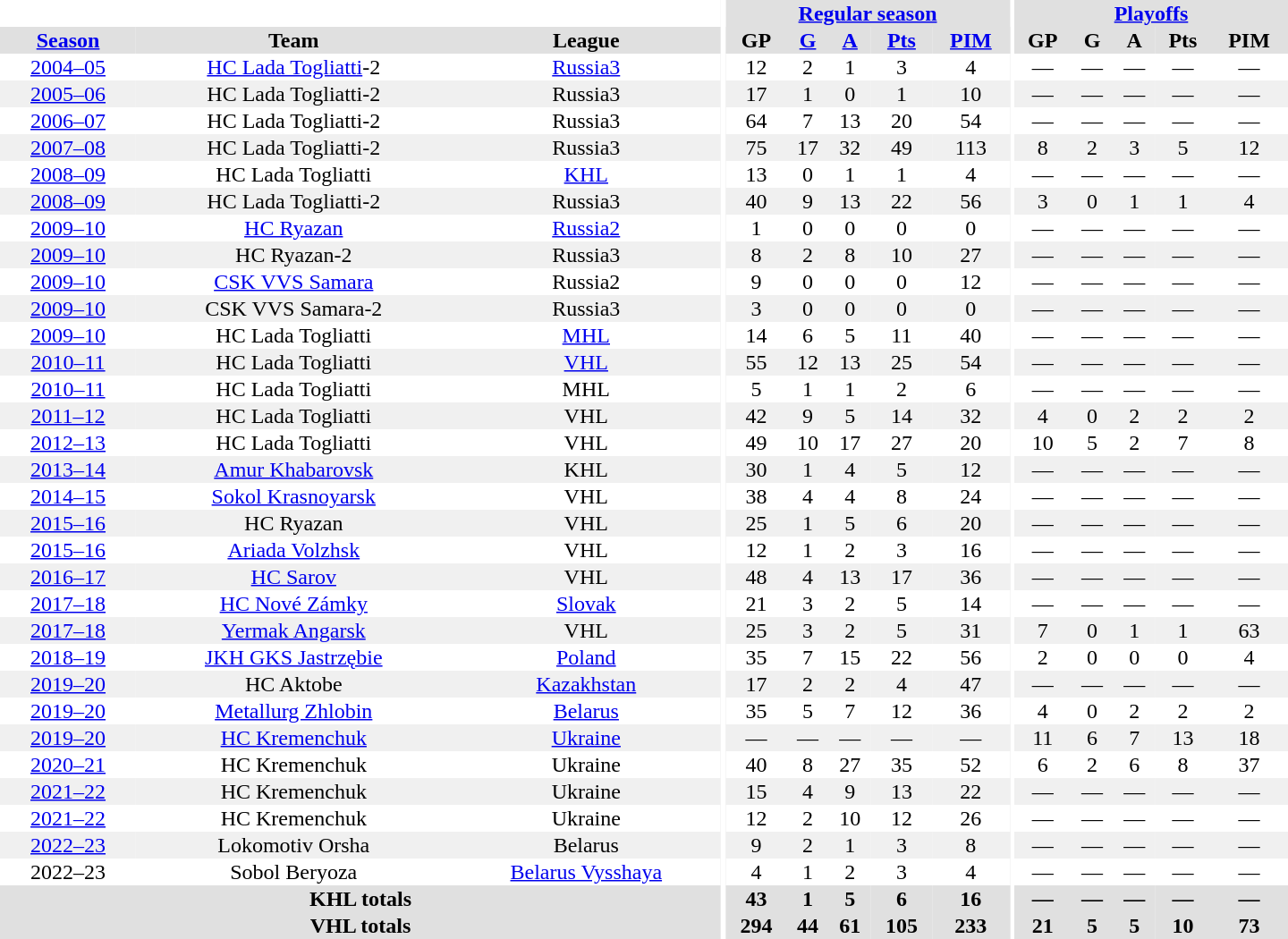<table border="0" cellpadding="1" cellspacing="0" style="text-align:center; width:60em">
<tr bgcolor="#e0e0e0">
<th colspan="3" bgcolor="#ffffff"></th>
<th rowspan="99" bgcolor="#ffffff"></th>
<th colspan="5"><a href='#'>Regular season</a></th>
<th rowspan="99" bgcolor="#ffffff"></th>
<th colspan="5"><a href='#'>Playoffs</a></th>
</tr>
<tr bgcolor="#e0e0e0">
<th><a href='#'>Season</a></th>
<th>Team</th>
<th>League</th>
<th>GP</th>
<th><a href='#'>G</a></th>
<th><a href='#'>A</a></th>
<th><a href='#'>Pts</a></th>
<th><a href='#'>PIM</a></th>
<th>GP</th>
<th>G</th>
<th>A</th>
<th>Pts</th>
<th>PIM</th>
</tr>
<tr>
<td><a href='#'>2004–05</a></td>
<td><a href='#'>HC Lada Togliatti</a>-2</td>
<td><a href='#'>Russia3</a></td>
<td>12</td>
<td>2</td>
<td>1</td>
<td>3</td>
<td>4</td>
<td>—</td>
<td>—</td>
<td>—</td>
<td>—</td>
<td>—</td>
</tr>
<tr bgcolor="#f0f0f0">
<td><a href='#'>2005–06</a></td>
<td>HC Lada Togliatti-2</td>
<td>Russia3</td>
<td>17</td>
<td>1</td>
<td>0</td>
<td>1</td>
<td>10</td>
<td>—</td>
<td>—</td>
<td>—</td>
<td>—</td>
<td>—</td>
</tr>
<tr>
<td><a href='#'>2006–07</a></td>
<td>HC Lada Togliatti-2</td>
<td>Russia3</td>
<td>64</td>
<td>7</td>
<td>13</td>
<td>20</td>
<td>54</td>
<td>—</td>
<td>—</td>
<td>—</td>
<td>—</td>
<td>—</td>
</tr>
<tr bgcolor="#f0f0f0">
<td><a href='#'>2007–08</a></td>
<td>HC Lada Togliatti-2</td>
<td>Russia3</td>
<td>75</td>
<td>17</td>
<td>32</td>
<td>49</td>
<td>113</td>
<td>8</td>
<td>2</td>
<td>3</td>
<td>5</td>
<td>12</td>
</tr>
<tr>
<td><a href='#'>2008–09</a></td>
<td>HC Lada Togliatti</td>
<td><a href='#'>KHL</a></td>
<td>13</td>
<td>0</td>
<td>1</td>
<td>1</td>
<td>4</td>
<td>—</td>
<td>—</td>
<td>—</td>
<td>—</td>
<td>—</td>
</tr>
<tr bgcolor="#f0f0f0">
<td><a href='#'>2008–09</a></td>
<td>HC Lada Togliatti-2</td>
<td>Russia3</td>
<td>40</td>
<td>9</td>
<td>13</td>
<td>22</td>
<td>56</td>
<td>3</td>
<td>0</td>
<td>1</td>
<td>1</td>
<td>4</td>
</tr>
<tr>
<td><a href='#'>2009–10</a></td>
<td><a href='#'>HC Ryazan</a></td>
<td><a href='#'>Russia2</a></td>
<td>1</td>
<td>0</td>
<td>0</td>
<td>0</td>
<td>0</td>
<td>—</td>
<td>—</td>
<td>—</td>
<td>—</td>
<td>—</td>
</tr>
<tr bgcolor="#f0f0f0">
<td><a href='#'>2009–10</a></td>
<td>HC Ryazan-2</td>
<td>Russia3</td>
<td>8</td>
<td>2</td>
<td>8</td>
<td>10</td>
<td>27</td>
<td>—</td>
<td>—</td>
<td>—</td>
<td>—</td>
<td>—</td>
</tr>
<tr>
<td><a href='#'>2009–10</a></td>
<td><a href='#'>CSK VVS Samara</a></td>
<td>Russia2</td>
<td>9</td>
<td>0</td>
<td>0</td>
<td>0</td>
<td>12</td>
<td>—</td>
<td>—</td>
<td>—</td>
<td>—</td>
<td>—</td>
</tr>
<tr bgcolor="#f0f0f0">
<td><a href='#'>2009–10</a></td>
<td>CSK VVS Samara-2</td>
<td>Russia3</td>
<td>3</td>
<td>0</td>
<td>0</td>
<td>0</td>
<td>0</td>
<td>—</td>
<td>—</td>
<td>—</td>
<td>—</td>
<td>—</td>
</tr>
<tr>
<td><a href='#'>2009–10</a></td>
<td>HC Lada Togliatti</td>
<td><a href='#'>MHL</a></td>
<td>14</td>
<td>6</td>
<td>5</td>
<td>11</td>
<td>40</td>
<td>—</td>
<td>—</td>
<td>—</td>
<td>—</td>
<td>—</td>
</tr>
<tr bgcolor="#f0f0f0">
<td><a href='#'>2010–11</a></td>
<td>HC Lada Togliatti</td>
<td><a href='#'>VHL</a></td>
<td>55</td>
<td>12</td>
<td>13</td>
<td>25</td>
<td>54</td>
<td>—</td>
<td>—</td>
<td>—</td>
<td>—</td>
<td>—</td>
</tr>
<tr>
<td><a href='#'>2010–11</a></td>
<td>HC Lada Togliatti</td>
<td>MHL</td>
<td>5</td>
<td>1</td>
<td>1</td>
<td>2</td>
<td>6</td>
<td>—</td>
<td>—</td>
<td>—</td>
<td>—</td>
<td>—</td>
</tr>
<tr bgcolor="#f0f0f0">
<td><a href='#'>2011–12</a></td>
<td>HC Lada Togliatti</td>
<td>VHL</td>
<td>42</td>
<td>9</td>
<td>5</td>
<td>14</td>
<td>32</td>
<td>4</td>
<td>0</td>
<td>2</td>
<td>2</td>
<td>2</td>
</tr>
<tr>
<td><a href='#'>2012–13</a></td>
<td>HC Lada Togliatti</td>
<td>VHL</td>
<td>49</td>
<td>10</td>
<td>17</td>
<td>27</td>
<td>20</td>
<td>10</td>
<td>5</td>
<td>2</td>
<td>7</td>
<td>8</td>
</tr>
<tr bgcolor="#f0f0f0">
<td><a href='#'>2013–14</a></td>
<td><a href='#'>Amur Khabarovsk</a></td>
<td>KHL</td>
<td>30</td>
<td>1</td>
<td>4</td>
<td>5</td>
<td>12</td>
<td>—</td>
<td>—</td>
<td>—</td>
<td>—</td>
<td>—</td>
</tr>
<tr>
<td><a href='#'>2014–15</a></td>
<td><a href='#'>Sokol Krasnoyarsk</a></td>
<td>VHL</td>
<td>38</td>
<td>4</td>
<td>4</td>
<td>8</td>
<td>24</td>
<td>—</td>
<td>—</td>
<td>—</td>
<td>—</td>
<td>—</td>
</tr>
<tr bgcolor="#f0f0f0">
<td><a href='#'>2015–16</a></td>
<td>HC Ryazan</td>
<td>VHL</td>
<td>25</td>
<td>1</td>
<td>5</td>
<td>6</td>
<td>20</td>
<td>—</td>
<td>—</td>
<td>—</td>
<td>—</td>
<td>—</td>
</tr>
<tr>
<td><a href='#'>2015–16</a></td>
<td><a href='#'>Ariada Volzhsk</a></td>
<td>VHL</td>
<td>12</td>
<td>1</td>
<td>2</td>
<td>3</td>
<td>16</td>
<td>—</td>
<td>—</td>
<td>—</td>
<td>—</td>
<td>—</td>
</tr>
<tr bgcolor="#f0f0f0">
<td><a href='#'>2016–17</a></td>
<td><a href='#'>HC Sarov</a></td>
<td>VHL</td>
<td>48</td>
<td>4</td>
<td>13</td>
<td>17</td>
<td>36</td>
<td>—</td>
<td>—</td>
<td>—</td>
<td>—</td>
<td>—</td>
</tr>
<tr>
<td><a href='#'>2017–18</a></td>
<td><a href='#'>HC Nové Zámky</a></td>
<td><a href='#'>Slovak</a></td>
<td>21</td>
<td>3</td>
<td>2</td>
<td>5</td>
<td>14</td>
<td>—</td>
<td>—</td>
<td>—</td>
<td>—</td>
<td>—</td>
</tr>
<tr bgcolor="#f0f0f0">
<td><a href='#'>2017–18</a></td>
<td><a href='#'>Yermak Angarsk</a></td>
<td>VHL</td>
<td>25</td>
<td>3</td>
<td>2</td>
<td>5</td>
<td>31</td>
<td>7</td>
<td>0</td>
<td>1</td>
<td>1</td>
<td>63</td>
</tr>
<tr>
<td><a href='#'>2018–19</a></td>
<td><a href='#'>JKH GKS Jastrzębie</a></td>
<td><a href='#'>Poland</a></td>
<td>35</td>
<td>7</td>
<td>15</td>
<td>22</td>
<td>56</td>
<td>2</td>
<td>0</td>
<td>0</td>
<td>0</td>
<td>4</td>
</tr>
<tr bgcolor="#f0f0f0">
<td><a href='#'>2019–20</a></td>
<td>HC Aktobe</td>
<td><a href='#'>Kazakhstan</a></td>
<td>17</td>
<td>2</td>
<td>2</td>
<td>4</td>
<td>47</td>
<td>—</td>
<td>—</td>
<td>—</td>
<td>—</td>
<td>—</td>
</tr>
<tr>
<td><a href='#'>2019–20</a></td>
<td><a href='#'>Metallurg Zhlobin</a></td>
<td><a href='#'>Belarus</a></td>
<td>35</td>
<td>5</td>
<td>7</td>
<td>12</td>
<td>36</td>
<td>4</td>
<td>0</td>
<td>2</td>
<td>2</td>
<td>2</td>
</tr>
<tr bgcolor="#f0f0f0">
<td><a href='#'>2019–20</a></td>
<td><a href='#'>HC Kremenchuk</a></td>
<td><a href='#'>Ukraine</a></td>
<td>—</td>
<td>—</td>
<td>—</td>
<td>—</td>
<td>—</td>
<td>11</td>
<td>6</td>
<td>7</td>
<td>13</td>
<td>18</td>
</tr>
<tr>
<td><a href='#'>2020–21</a></td>
<td>HC Kremenchuk</td>
<td>Ukraine</td>
<td>40</td>
<td>8</td>
<td>27</td>
<td>35</td>
<td>52</td>
<td>6</td>
<td>2</td>
<td>6</td>
<td>8</td>
<td>37</td>
</tr>
<tr bgcolor="#f0f0f0">
<td><a href='#'>2021–22</a></td>
<td>HC Kremenchuk</td>
<td>Ukraine</td>
<td>15</td>
<td>4</td>
<td>9</td>
<td>13</td>
<td>22</td>
<td>—</td>
<td>—</td>
<td>—</td>
<td>—</td>
<td>—</td>
</tr>
<tr>
<td><a href='#'>2021–22</a></td>
<td>HC Kremenchuk</td>
<td>Ukraine</td>
<td>12</td>
<td>2</td>
<td>10</td>
<td>12</td>
<td>26</td>
<td>—</td>
<td>—</td>
<td>—</td>
<td>—</td>
<td>—</td>
</tr>
<tr bgcolor="#f0f0f0">
<td><a href='#'>2022–23</a></td>
<td>Lokomotiv Orsha</td>
<td>Belarus</td>
<td>9</td>
<td>2</td>
<td>1</td>
<td>3</td>
<td>8</td>
<td>—</td>
<td>—</td>
<td>—</td>
<td>—</td>
<td>—</td>
</tr>
<tr>
<td>2022–23</td>
<td>Sobol Beryoza</td>
<td><a href='#'>Belarus Vysshaya</a></td>
<td>4</td>
<td>1</td>
<td>2</td>
<td>3</td>
<td>4</td>
<td>—</td>
<td>—</td>
<td>—</td>
<td>—</td>
<td>—</td>
</tr>
<tr>
</tr>
<tr ALIGN="center" bgcolor="#e0e0e0">
<th colspan="3">KHL totals</th>
<th ALIGN="center">43</th>
<th ALIGN="center">1</th>
<th ALIGN="center">5</th>
<th ALIGN="center">6</th>
<th ALIGN="center">16</th>
<th ALIGN="center">—</th>
<th ALIGN="center">—</th>
<th ALIGN="center">—</th>
<th ALIGN="center">—</th>
<th ALIGN="center">—</th>
</tr>
<tr>
</tr>
<tr ALIGN="center" bgcolor="#e0e0e0">
<th colspan="3">VHL totals</th>
<th ALIGN="center">294</th>
<th ALIGN="center">44</th>
<th ALIGN="center">61</th>
<th ALIGN="center">105</th>
<th ALIGN="center">233</th>
<th ALIGN="center">21</th>
<th ALIGN="center">5</th>
<th ALIGN="center">5</th>
<th ALIGN="center">10</th>
<th ALIGN="center">73</th>
</tr>
</table>
